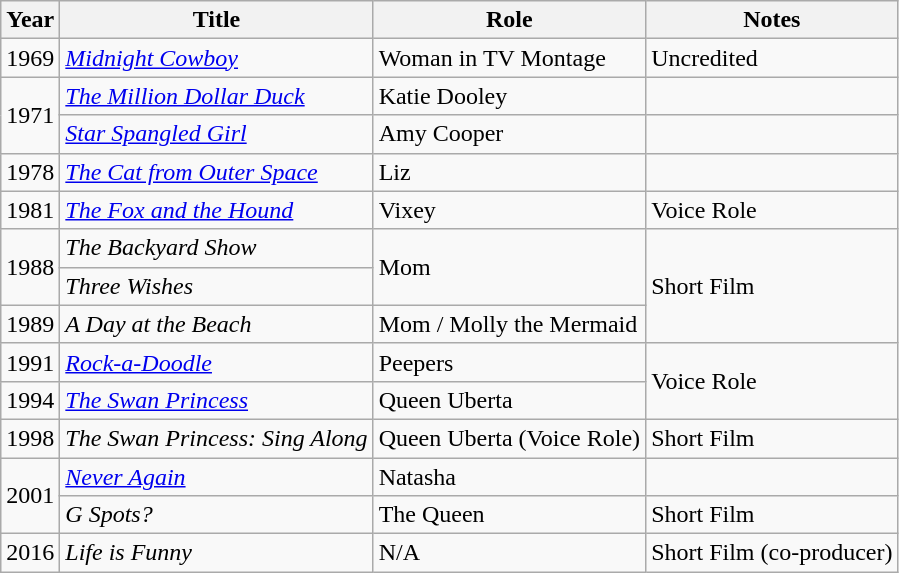<table class="wikitable">
<tr>
<th>Year</th>
<th>Title</th>
<th>Role</th>
<th>Notes</th>
</tr>
<tr>
<td>1969</td>
<td><em><a href='#'>Midnight Cowboy</a></em></td>
<td>Woman in TV Montage</td>
<td>Uncredited</td>
</tr>
<tr>
<td rowspan="2">1971</td>
<td><em><a href='#'>The Million Dollar Duck</a></em></td>
<td>Katie Dooley</td>
<td></td>
</tr>
<tr>
<td><em><a href='#'>Star Spangled Girl</a></em></td>
<td>Amy Cooper</td>
<td></td>
</tr>
<tr>
<td>1978</td>
<td><em><a href='#'>The Cat from Outer Space</a></em></td>
<td>Liz</td>
<td></td>
</tr>
<tr>
<td>1981</td>
<td><em><a href='#'>The Fox and the Hound</a></em></td>
<td>Vixey</td>
<td>Voice Role</td>
</tr>
<tr>
<td rowspan="2">1988</td>
<td><em>The Backyard Show</em></td>
<td rowspan="2">Mom</td>
<td rowspan="3">Short Film</td>
</tr>
<tr>
<td><em>Three Wishes</em></td>
</tr>
<tr>
<td>1989</td>
<td><em>A Day at the Beach</em></td>
<td>Mom / Molly the Mermaid</td>
</tr>
<tr>
<td>1991</td>
<td><em><a href='#'>Rock-a-Doodle</a></em></td>
<td>Peepers</td>
<td rowspan="2">Voice Role</td>
</tr>
<tr>
<td>1994</td>
<td><em><a href='#'>The Swan Princess</a></em></td>
<td>Queen Uberta</td>
</tr>
<tr>
<td>1998</td>
<td><em>The Swan Princess: Sing Along</em></td>
<td>Queen Uberta (Voice Role)</td>
<td>Short Film</td>
</tr>
<tr>
<td rowspan="2">2001</td>
<td><em><a href='#'>Never Again</a></em></td>
<td>Natasha</td>
<td></td>
</tr>
<tr>
<td><em>G Spots?</em></td>
<td>The Queen</td>
<td>Short Film</td>
</tr>
<tr>
<td>2016</td>
<td><em>Life is Funny</em></td>
<td>N/A</td>
<td>Short Film (co-producer)</td>
</tr>
</table>
